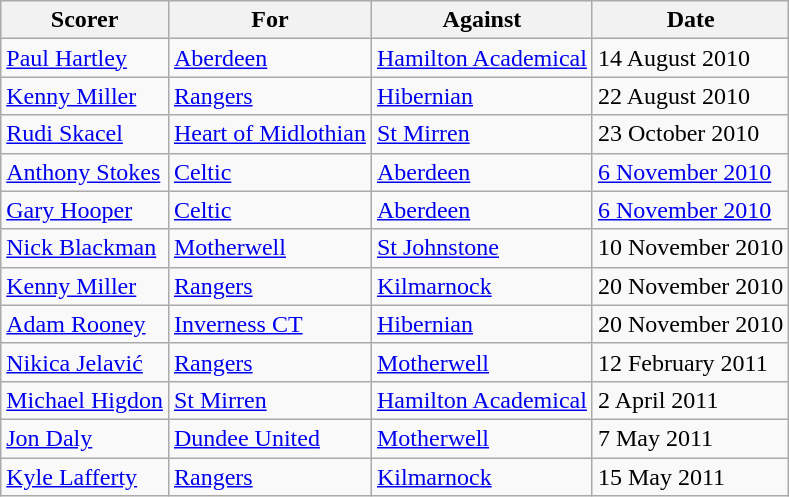<table class="wikitable">
<tr>
<th>Scorer</th>
<th>For</th>
<th>Against</th>
<th>Date</th>
</tr>
<tr>
<td> <a href='#'>Paul Hartley</a></td>
<td><a href='#'>Aberdeen</a></td>
<td><a href='#'>Hamilton Academical</a></td>
<td>14 August 2010</td>
</tr>
<tr>
<td> <a href='#'>Kenny Miller</a></td>
<td><a href='#'>Rangers</a></td>
<td><a href='#'>Hibernian</a></td>
<td>22 August 2010</td>
</tr>
<tr>
<td> <a href='#'>Rudi Skacel</a></td>
<td><a href='#'>Heart of Midlothian</a></td>
<td><a href='#'>St Mirren</a></td>
<td>23 October 2010</td>
</tr>
<tr>
<td> <a href='#'>Anthony Stokes</a></td>
<td><a href='#'>Celtic</a></td>
<td><a href='#'>Aberdeen</a></td>
<td><a href='#'>6 November 2010</a></td>
</tr>
<tr>
<td> <a href='#'>Gary Hooper</a></td>
<td><a href='#'>Celtic</a></td>
<td><a href='#'>Aberdeen</a></td>
<td><a href='#'>6 November 2010</a></td>
</tr>
<tr>
<td> <a href='#'>Nick Blackman</a></td>
<td><a href='#'>Motherwell</a></td>
<td><a href='#'>St Johnstone</a></td>
<td>10 November 2010</td>
</tr>
<tr>
<td> <a href='#'>Kenny Miller</a></td>
<td><a href='#'>Rangers</a></td>
<td><a href='#'>Kilmarnock</a></td>
<td>20 November 2010</td>
</tr>
<tr>
<td> <a href='#'>Adam Rooney</a></td>
<td><a href='#'>Inverness CT</a></td>
<td><a href='#'>Hibernian</a></td>
<td>20 November 2010</td>
</tr>
<tr>
<td> <a href='#'>Nikica Jelavić</a></td>
<td><a href='#'>Rangers</a></td>
<td><a href='#'>Motherwell</a></td>
<td>12 February 2011</td>
</tr>
<tr>
<td> <a href='#'>Michael Higdon</a></td>
<td><a href='#'>St Mirren</a></td>
<td><a href='#'>Hamilton Academical</a></td>
<td>2 April 2011</td>
</tr>
<tr>
<td> <a href='#'>Jon Daly</a></td>
<td><a href='#'>Dundee United</a></td>
<td><a href='#'>Motherwell</a></td>
<td>7 May 2011</td>
</tr>
<tr>
<td> <a href='#'>Kyle Lafferty</a></td>
<td><a href='#'>Rangers</a></td>
<td><a href='#'>Kilmarnock</a></td>
<td>15 May 2011</td>
</tr>
</table>
